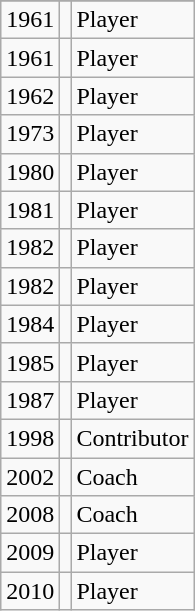<table class="wikitable sortable">
<tr>
</tr>
<tr>
<td>1961</td>
<td></td>
<td>Player</td>
</tr>
<tr>
<td>1961</td>
<td></td>
<td>Player</td>
</tr>
<tr>
<td>1962</td>
<td></td>
<td>Player</td>
</tr>
<tr>
<td>1973</td>
<td></td>
<td>Player</td>
</tr>
<tr>
<td>1980</td>
<td></td>
<td>Player</td>
</tr>
<tr>
<td>1981</td>
<td></td>
<td>Player</td>
</tr>
<tr>
<td>1982</td>
<td></td>
<td>Player</td>
</tr>
<tr>
<td>1982</td>
<td></td>
<td>Player</td>
</tr>
<tr>
<td>1984</td>
<td></td>
<td>Player</td>
</tr>
<tr>
<td>1985</td>
<td></td>
<td>Player</td>
</tr>
<tr>
<td>1987</td>
<td></td>
<td>Player</td>
</tr>
<tr>
<td>1998</td>
<td></td>
<td>Contributor</td>
</tr>
<tr>
<td>2002</td>
<td></td>
<td>Coach</td>
</tr>
<tr>
<td>2008</td>
<td></td>
<td>Coach</td>
</tr>
<tr>
<td>2009</td>
<td></td>
<td>Player</td>
</tr>
<tr>
<td>2010</td>
<td></td>
<td>Player</td>
</tr>
</table>
